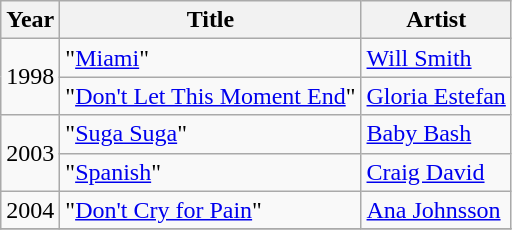<table class="wikitable">
<tr>
<th>Year</th>
<th>Title</th>
<th>Artist</th>
</tr>
<tr>
<td rowspan=2>1998</td>
<td>"<a href='#'>Miami</a>"</td>
<td><a href='#'>Will Smith</a></td>
</tr>
<tr>
<td>"<a href='#'>Don't Let This Moment End</a>"</td>
<td><a href='#'>Gloria Estefan</a></td>
</tr>
<tr>
<td rowspan=2>2003</td>
<td>"<a href='#'>Suga Suga</a>"</td>
<td><a href='#'>Baby Bash</a></td>
</tr>
<tr>
<td>"<a href='#'>Spanish</a>"</td>
<td><a href='#'>Craig David</a></td>
</tr>
<tr>
<td>2004</td>
<td>"<a href='#'>Don't Cry for Pain</a>"</td>
<td><a href='#'>Ana Johnsson</a></td>
</tr>
<tr>
</tr>
</table>
